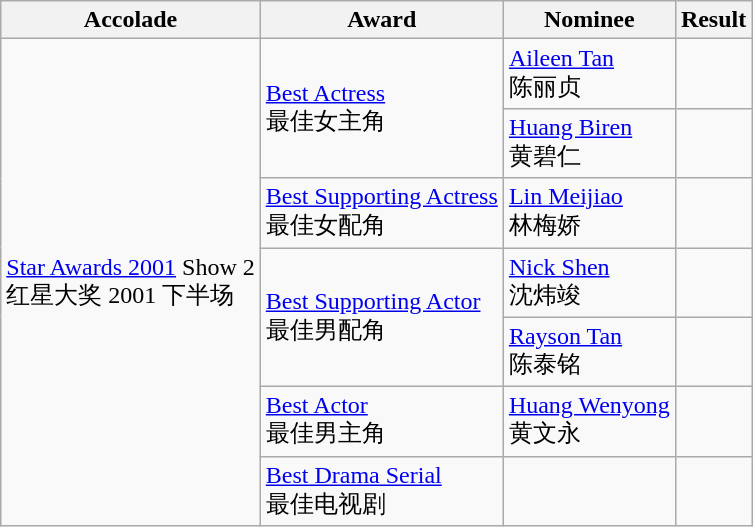<table class="wikitable">
<tr>
<th>Accolade</th>
<th>Award</th>
<th>Nominee</th>
<th>Result</th>
</tr>
<tr>
<td rowspan="7"><a href='#'>Star Awards 2001</a> Show 2 <br> 红星大奖 2001 下半场</td>
<td rowspan="2"><a href='#'>Best Actress</a> <br> 最佳女主角</td>
<td><a href='#'>Aileen Tan</a> <br> 陈丽贞</td>
<td></td>
</tr>
<tr>
<td><a href='#'>Huang Biren</a> <br> 黄碧仁</td>
<td></td>
</tr>
<tr>
<td><a href='#'>Best Supporting Actress</a> <br> 最佳女配角</td>
<td><a href='#'>Lin Meijiao</a> <br> 林梅娇</td>
<td></td>
</tr>
<tr>
<td rowspan="2"><a href='#'>Best Supporting Actor</a> <br> 最佳男配角</td>
<td><a href='#'>Nick Shen</a> <br>  沈炜竣</td>
<td></td>
</tr>
<tr>
<td><a href='#'>Rayson Tan</a> <br> 陈泰铭</td>
<td></td>
</tr>
<tr>
<td><a href='#'>Best Actor</a> <br> 最佳男主角</td>
<td><a href='#'>Huang Wenyong</a> <br> 黄文永</td>
<td></td>
</tr>
<tr>
<td><a href='#'>Best Drama Serial</a><br> 最佳电视剧</td>
<td></td>
<td></td>
</tr>
</table>
